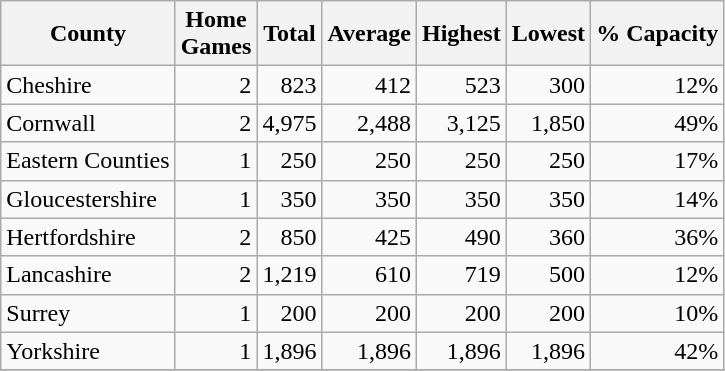<table class="wikitable sortable" style="text-align:right">
<tr>
<th>County</th>
<th>Home<br>Games</th>
<th>Total</th>
<th>Average</th>
<th>Highest</th>
<th>Lowest</th>
<th>% Capacity</th>
</tr>
<tr>
<td style="text-align:left">Cheshire</td>
<td>2</td>
<td>823</td>
<td>412</td>
<td>523</td>
<td>300</td>
<td>12%</td>
</tr>
<tr>
<td style="text-align:left">Cornwall</td>
<td>2</td>
<td>4,975</td>
<td>2,488</td>
<td>3,125</td>
<td>1,850</td>
<td>49%</td>
</tr>
<tr>
<td style="text-align:left">Eastern Counties</td>
<td>1</td>
<td>250</td>
<td>250</td>
<td>250</td>
<td>250</td>
<td>17%</td>
</tr>
<tr>
<td style="text-align:left">Gloucestershire</td>
<td>1</td>
<td>350</td>
<td>350</td>
<td>350</td>
<td>350</td>
<td>14%</td>
</tr>
<tr>
<td style="text-align:left">Hertfordshire</td>
<td>2</td>
<td>850</td>
<td>425</td>
<td>490</td>
<td>360</td>
<td>36%</td>
</tr>
<tr>
<td style="text-align:left">Lancashire</td>
<td>2</td>
<td>1,219</td>
<td>610</td>
<td>719</td>
<td>500</td>
<td>12%</td>
</tr>
<tr>
<td style="text-align:left">Surrey</td>
<td>1</td>
<td>200</td>
<td>200</td>
<td>200</td>
<td>200</td>
<td>10%</td>
</tr>
<tr>
<td style="text-align:left">Yorkshire</td>
<td>1</td>
<td>1,896</td>
<td>1,896</td>
<td>1,896</td>
<td>1,896</td>
<td>42%</td>
</tr>
<tr>
</tr>
</table>
